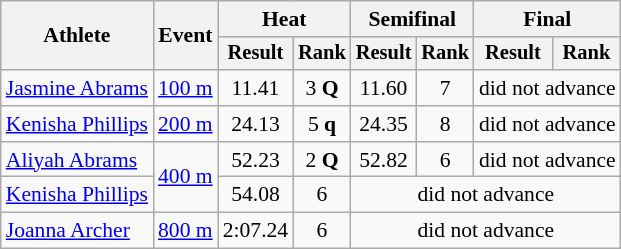<table class="wikitable" style="font-size:90%; text-align:center">
<tr>
<th rowspan=2>Athlete</th>
<th rowspan=2>Event</th>
<th colspan=2>Heat</th>
<th colspan=2>Semifinal</th>
<th colspan=2>Final</th>
</tr>
<tr style="font-size:95%">
<th>Result</th>
<th>Rank</th>
<th>Result</th>
<th>Rank</th>
<th>Result</th>
<th>Rank</th>
</tr>
<tr>
<td align=left><a href='#'>Jasmine Abrams</a></td>
<td align=left><a href='#'>100 m</a></td>
<td>11.41</td>
<td>3 <strong>Q</strong></td>
<td>11.60</td>
<td>7</td>
<td colspan=2>did not advance</td>
</tr>
<tr>
<td align=left><a href='#'>Kenisha Phillips</a></td>
<td align=left rowspan=1><a href='#'>200 m</a></td>
<td>24.13</td>
<td>5 <strong>q</strong></td>
<td>24.35</td>
<td>8</td>
<td colspan=2>did not advance</td>
</tr>
<tr>
<td align=left><a href='#'>Aliyah Abrams</a></td>
<td align=left rowspan=2><a href='#'>400 m</a></td>
<td>52.23</td>
<td>2 <strong>Q</strong></td>
<td>52.82</td>
<td>6</td>
<td colspan=2>did not advance</td>
</tr>
<tr>
<td align=left><a href='#'>Kenisha Phillips</a></td>
<td>54.08</td>
<td>6</td>
<td colspan=4>did not advance</td>
</tr>
<tr>
<td align=left><a href='#'>Joanna Archer</a></td>
<td align=left><a href='#'>800 m</a></td>
<td>2:07.24</td>
<td>6</td>
<td colspan=4>did not advance</td>
</tr>
</table>
